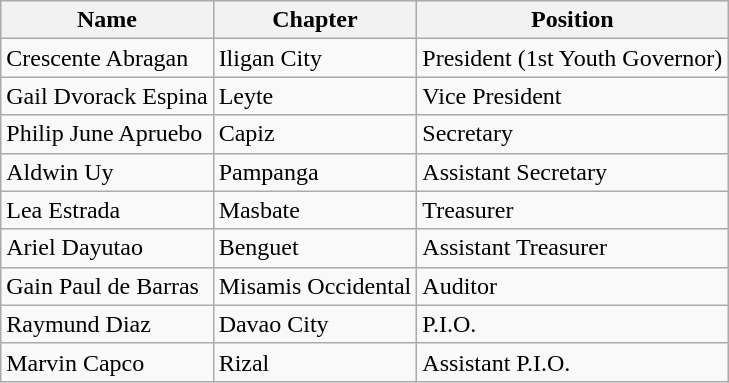<table class="wikitable">
<tr>
<th>Name</th>
<th>Chapter</th>
<th>Position</th>
</tr>
<tr>
<td>Crescente Abragan</td>
<td>Iligan City</td>
<td>President (1st Youth Governor)</td>
</tr>
<tr>
<td>Gail Dvorack Espina</td>
<td>Leyte</td>
<td>Vice President</td>
</tr>
<tr>
<td>Philip June Apruebo</td>
<td>Capiz</td>
<td>Secretary</td>
</tr>
<tr>
<td>Aldwin Uy</td>
<td>Pampanga</td>
<td>Assistant Secretary</td>
</tr>
<tr>
<td>Lea Estrada</td>
<td>Masbate</td>
<td>Treasurer</td>
</tr>
<tr>
<td>Ariel Dayutao</td>
<td>Benguet</td>
<td>Assistant Treasurer</td>
</tr>
<tr>
<td>Gain Paul de Barras</td>
<td>Misamis Occidental</td>
<td>Auditor</td>
</tr>
<tr>
<td>Raymund Diaz</td>
<td>Davao City</td>
<td>P.I.O.</td>
</tr>
<tr>
<td>Marvin Capco</td>
<td>Rizal</td>
<td>Assistant P.I.O.</td>
</tr>
</table>
